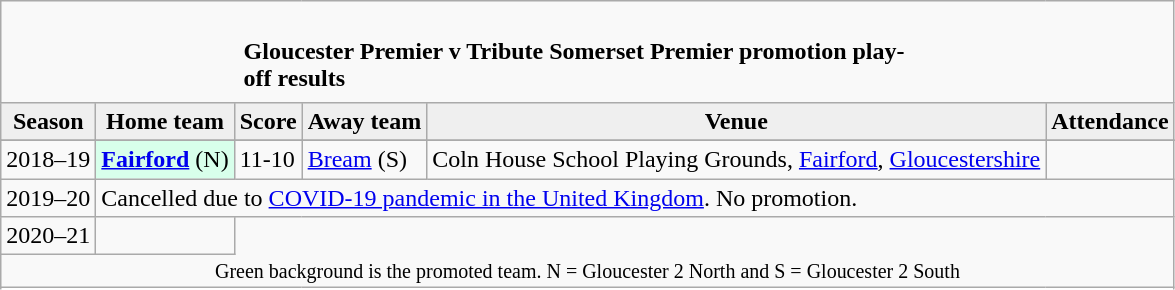<table class="wikitable" style="text-align: left;">
<tr>
<td colspan="6" cellpadding="0" cellspacing="0"><br><table border="0" style="width:100%;" cellpadding="0" cellspacing="0">
<tr>
<td style="width:20%; border:0;"></td>
<td style="border:0;"><strong>Gloucester Premier v Tribute Somerset Premier promotion play-off results</strong></td>
<td style="width:20%; border:0;"></td>
</tr>
</table>
</td>
</tr>
<tr>
<th style="background:#efefef;">Season</th>
<th style="background:#efefef">Home team</th>
<th style="background:#efefef">Score</th>
<th style="background:#efefef">Away team</th>
<th style="background:#efefef">Venue</th>
<th style="background:#efefef">Attendance</th>
</tr>
<tr align=left>
</tr>
<tr>
<td>2018–19</td>
<td style="background:#d8ffeb;"><strong><a href='#'>Fairford</a></strong> (N)</td>
<td>11-10</td>
<td><a href='#'>Bream</a> (S)</td>
<td>Coln House School Playing Grounds, <a href='#'>Fairford</a>, <a href='#'>Gloucestershire</a></td>
<td></td>
</tr>
<tr>
<td>2019–20</td>
<td colspan=6>Cancelled due to <a href='#'>COVID-19 pandemic in the United Kingdom</a>.  No promotion.</td>
</tr>
<tr>
<td>2020–21</td>
<td></td>
</tr>
<tr>
<td colspan="6"  style="border:0; font-size:smaller; text-align:center;">Green background is the promoted team.  N = Gloucester 2 North and S = Gloucester 2 South</td>
</tr>
<tr>
</tr>
</table>
